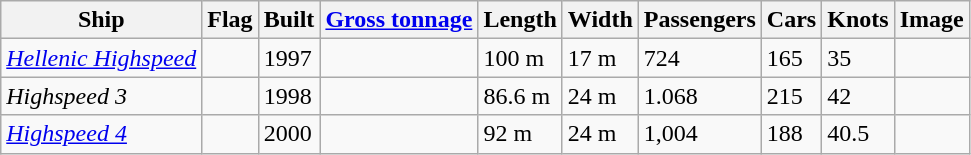<table class="wikitable">
<tr>
<th>Ship</th>
<th>Flag</th>
<th>Built</th>
<th><a href='#'>Gross tonnage</a></th>
<th>Length</th>
<th>Width</th>
<th>Passengers</th>
<th>Cars</th>
<th>Knots</th>
<th>Image</th>
</tr>
<tr>
<td><em><a href='#'>Hellenic Highspeed</a></em></td>
<td></td>
<td>1997</td>
<td></td>
<td>100 m</td>
<td>17 m</td>
<td>724</td>
<td>165</td>
<td>35</td>
<td></td>
</tr>
<tr>
<td><em>Highspeed 3</em></td>
<td></td>
<td>1998</td>
<td></td>
<td>86.6 m</td>
<td>24 m</td>
<td>1.068</td>
<td>215</td>
<td>42</td>
<td></td>
</tr>
<tr>
<td><em><a href='#'>Highspeed 4</a></em></td>
<td></td>
<td>2000</td>
<td></td>
<td>92 m</td>
<td>24 m</td>
<td>1,004</td>
<td>188</td>
<td>40.5</td>
<td></td>
</tr>
</table>
